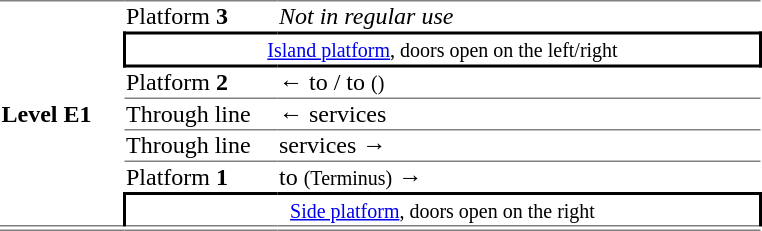<table style="border-collapse:collapse">
<tr style="border-top:1px solid grey">
<td rowspan=7 style="width:80px"><strong>Level E1</strong></td>
<td style="width:100px">Platform <strong>3</strong></td>
<td style="width:320px"> <em>Not in regular use</em></td>
</tr>
<tr>
<td colspan=2 style="border:2px solid;text-align:center"><small><a href='#'>Island platform</a>, doors open on the left/right</small></td>
</tr>
<tr>
<td>Platform <strong>2</strong></td>
<td>←  to  /  to  <small>()</small></td>
</tr>
<tr style="border-top:1px solid grey">
<td>Through line</td>
<td>←  services</td>
</tr>
<tr style="border-top:1px solid grey">
<td>Through line</td>
<td>  services →</td>
</tr>
<tr style="border-top:1px solid grey">
<td>Platform <strong>1</strong></td>
<td>   to  <small>(Terminus)</small> →</td>
</tr>
<tr>
<td colspan=2 style="border:solid;border-width:2px 2px 0;text-align:center"><small><a href='#'>Side platform</a>, doors open on the right</small></td>
</tr>
<tr style="border:solid grey;border-width:1px 0">
<td><strong></strong></td>
<td></td>
<td></td>
</tr>
</table>
